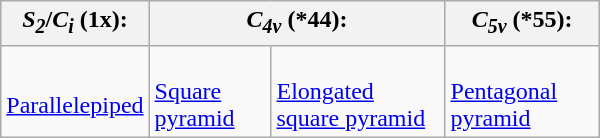<table class=wikitable width=400>
<tr>
<th><em>S<sub>2</sub></em>/<em>C<sub>i</sub></em> (1x):</th>
<th colspan=2><em>C<sub>4v</sub></em> (*44):</th>
<th><em>C<sub>5v</sub></em> (*55):</th>
</tr>
<tr>
<td><br><a href='#'>Parallelepiped</a></td>
<td><br><a href='#'>Square pyramid</a></td>
<td><br><a href='#'>Elongated square pyramid</a></td>
<td><br><a href='#'>Pentagonal pyramid</a></td>
</tr>
</table>
